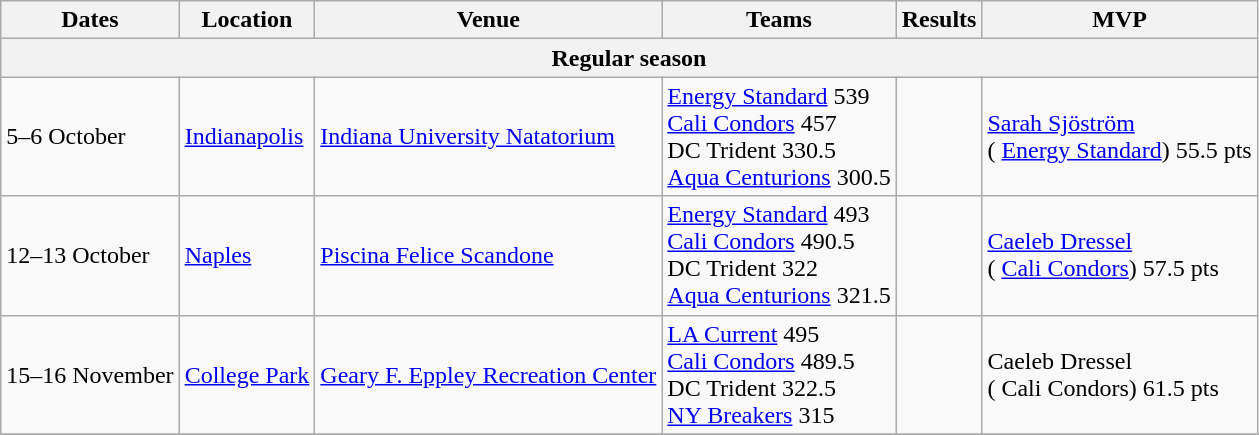<table class="wikitable">
<tr>
<th>Dates</th>
<th>Location</th>
<th>Venue</th>
<th>Teams</th>
<th>Results</th>
<th>MVP</th>
</tr>
<tr>
<th colspan="6"><strong>Regular season</strong></th>
</tr>
<tr>
<td>5–6 October</td>
<td> <a href='#'>Indianapolis</a></td>
<td><a href='#'>Indiana University Natatorium</a></td>
<td> <a href='#'>Energy Standard</a> 539<br> <a href='#'>Cali Condors</a> 457<br> DC Trident 330.5<br> <a href='#'>Aqua Centurions</a> 300.5</td>
<td style="text-align:center"></td>
<td valign="center"> <a href='#'>Sarah Sjöström</a><br>( <a href='#'>Energy Standard</a>)
55.5 pts</td>
</tr>
<tr>
<td>12–13 October</td>
<td> <a href='#'>Naples</a></td>
<td><a href='#'>Piscina Felice Scandone</a></td>
<td> <a href='#'>Energy Standard</a> 493<br> <a href='#'>Cali Condors</a> 490.5<br> DC Trident 322<br> <a href='#'>Aqua Centurions</a> 321.5</td>
<td style="text-align:center"></td>
<td valign="center"> <a href='#'>Caeleb Dressel</a><br>( <a href='#'>Cali Condors</a>)
57.5 pts</td>
</tr>
<tr>
<td>15–16 November</td>
<td> <a href='#'>College Park</a></td>
<td><a href='#'>Geary F. Eppley Recreation Center</a></td>
<td> <a href='#'>LA Current</a> 495<br> <a href='#'>Cali Condors</a> 489.5<br> DC Trident 322.5<br> <a href='#'>NY Breakers</a> 315</td>
<td style="text-align:center"></td>
<td valign="center"> Caeleb Dressel<br>( Cali Condors)
61.5 pts</td>
</tr>
<tr>
</tr>
</table>
